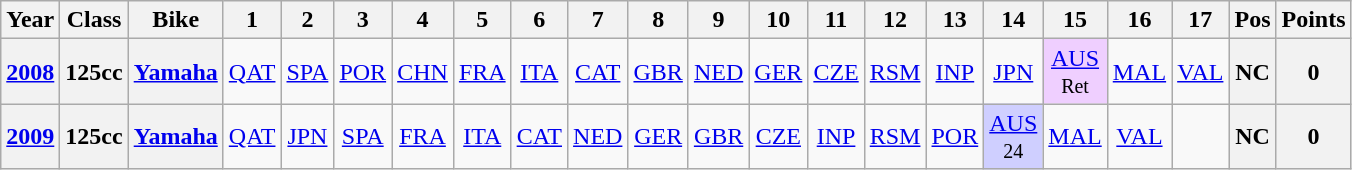<table class="wikitable" style="text-align:center">
<tr>
<th>Year</th>
<th>Class</th>
<th>Bike</th>
<th>1</th>
<th>2</th>
<th>3</th>
<th>4</th>
<th>5</th>
<th>6</th>
<th>7</th>
<th>8</th>
<th>9</th>
<th>10</th>
<th>11</th>
<th>12</th>
<th>13</th>
<th>14</th>
<th>15</th>
<th>16</th>
<th>17</th>
<th>Pos</th>
<th>Points</th>
</tr>
<tr>
<th align="left"><a href='#'>2008</a></th>
<th align="left">125cc</th>
<th align="left"><a href='#'>Yamaha</a></th>
<td><a href='#'>QAT</a></td>
<td><a href='#'>SPA</a></td>
<td><a href='#'>POR</a></td>
<td><a href='#'>CHN</a></td>
<td><a href='#'>FRA</a></td>
<td><a href='#'>ITA</a></td>
<td><a href='#'>CAT</a></td>
<td><a href='#'>GBR</a></td>
<td><a href='#'>NED</a></td>
<td><a href='#'>GER</a></td>
<td><a href='#'>CZE</a></td>
<td><a href='#'>RSM</a></td>
<td><a href='#'>INP</a></td>
<td><a href='#'>JPN</a></td>
<td style="background:#EFCFFF;"><a href='#'>AUS</a><br><small>Ret</small></td>
<td><a href='#'>MAL</a></td>
<td><a href='#'>VAL</a></td>
<th>NC</th>
<th>0</th>
</tr>
<tr>
<th align="left"><a href='#'>2009</a></th>
<th align="left">125cc</th>
<th align="left"><a href='#'>Yamaha</a></th>
<td><a href='#'>QAT</a></td>
<td><a href='#'>JPN</a></td>
<td><a href='#'>SPA</a></td>
<td><a href='#'>FRA</a></td>
<td><a href='#'>ITA</a></td>
<td><a href='#'>CAT</a></td>
<td><a href='#'>NED</a></td>
<td><a href='#'>GER</a></td>
<td><a href='#'>GBR</a></td>
<td><a href='#'>CZE</a></td>
<td><a href='#'>INP</a></td>
<td><a href='#'>RSM</a></td>
<td><a href='#'>POR</a></td>
<td style="background:#cfcfff;"><a href='#'>AUS</a><br><small>24</small></td>
<td><a href='#'>MAL</a></td>
<td><a href='#'>VAL</a></td>
<td></td>
<th>NC</th>
<th>0</th>
</tr>
</table>
